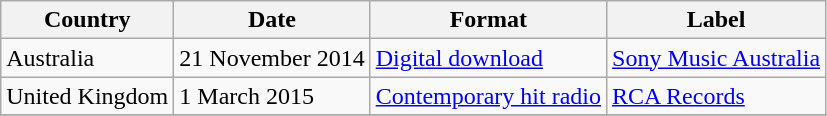<table class="wikitable sortable plainrowheaders">
<tr>
<th scope="col">Country</th>
<th scope="col">Date</th>
<th scope="col">Format</th>
<th scope="col">Label</th>
</tr>
<tr>
<td>Australia</td>
<td>21 November 2014</td>
<td><a href='#'>Digital download</a></td>
<td><a href='#'>Sony Music Australia</a></td>
</tr>
<tr>
<td>United Kingdom</td>
<td>1 March 2015</td>
<td><a href='#'>Contemporary hit radio</a></td>
<td><a href='#'>RCA Records</a></td>
</tr>
<tr>
</tr>
</table>
